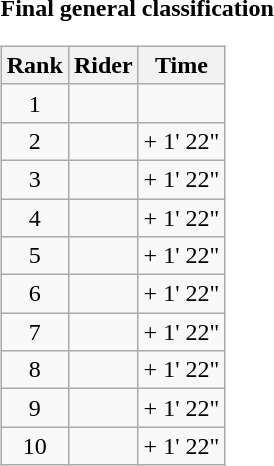<table>
<tr>
<td><strong>Final general classification</strong><br><table class="wikitable">
<tr>
<th scope="col">Rank</th>
<th scope="col">Rider</th>
<th scope="col">Time</th>
</tr>
<tr>
<td style="text-align:center;">1</td>
<td></td>
<td style="text-align:right;"></td>
</tr>
<tr>
<td style="text-align:center;">2</td>
<td></td>
<td style="text-align:right;">+ 1' 22"</td>
</tr>
<tr>
<td style="text-align:center;">3</td>
<td></td>
<td style="text-align:right;">+ 1' 22"</td>
</tr>
<tr>
<td style="text-align:center;">4</td>
<td></td>
<td style="text-align:right;">+ 1' 22"</td>
</tr>
<tr>
<td style="text-align:center;">5</td>
<td></td>
<td style="text-align:right;">+ 1' 22"</td>
</tr>
<tr>
<td style="text-align:center;">6</td>
<td></td>
<td style="text-align:right;">+ 1' 22"</td>
</tr>
<tr>
<td style="text-align:center;">7</td>
<td></td>
<td style="text-align:right;">+ 1' 22"</td>
</tr>
<tr>
<td style="text-align:center;">8</td>
<td></td>
<td style="text-align:right;">+ 1' 22"</td>
</tr>
<tr>
<td style="text-align:center;">9</td>
<td></td>
<td style="text-align:right;">+ 1' 22"</td>
</tr>
<tr>
<td style="text-align:center;">10</td>
<td></td>
<td style="text-align:right;">+ 1' 22"</td>
</tr>
</table>
</td>
</tr>
</table>
